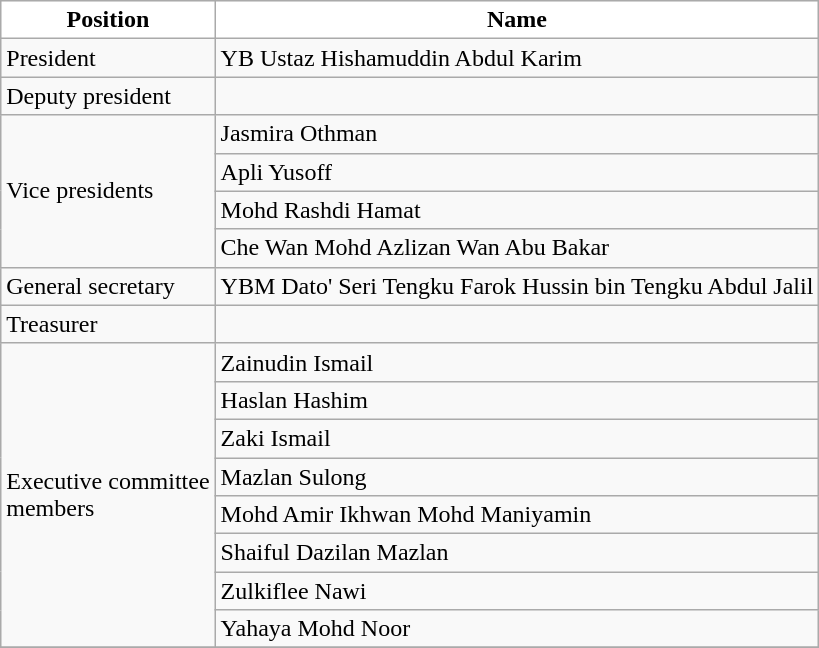<table class="wikitable">
<tr>
<th style="background:White; color:Black;">Position</th>
<th style="background:White; color:Black;">Name</th>
</tr>
<tr>
<td>President</td>
<td> YB Ustaz Hishamuddin Abdul Karim</td>
</tr>
<tr>
<td>Deputy president</td>
<td></td>
</tr>
<tr>
<td rowspan=4>Vice presidents</td>
<td> Jasmira Othman</td>
</tr>
<tr>
<td> Apli Yusoff</td>
</tr>
<tr>
<td> Mohd Rashdi Hamat</td>
</tr>
<tr>
<td> Che Wan Mohd Azlizan Wan Abu Bakar</td>
</tr>
<tr>
<td>General secretary</td>
<td> YBM Dato' Seri Tengku Farok Hussin bin Tengku Abdul Jalil</td>
</tr>
<tr>
<td>Treasurer</td>
<td></td>
</tr>
<tr>
<td rowspan=8>Executive committee <br>members</td>
<td> Zainudin Ismail</td>
</tr>
<tr>
<td> Haslan Hashim</td>
</tr>
<tr>
<td> Zaki Ismail</td>
</tr>
<tr>
<td> Mazlan Sulong</td>
</tr>
<tr>
<td> Mohd Amir Ikhwan Mohd Maniyamin</td>
</tr>
<tr>
<td> Shaiful Dazilan Mazlan</td>
</tr>
<tr>
<td> Zulkiflee Nawi</td>
</tr>
<tr>
<td> Yahaya Mohd Noor</td>
</tr>
<tr>
</tr>
</table>
